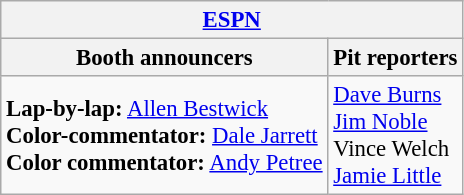<table class="wikitable" style="font-size: 95%;">
<tr>
<th colspan="2"><a href='#'>ESPN</a></th>
</tr>
<tr>
<th>Booth announcers</th>
<th>Pit reporters</th>
</tr>
<tr>
<td><strong>Lap-by-lap:</strong> <a href='#'>Allen Bestwick</a><br><strong>Color-commentator:</strong> <a href='#'>Dale Jarrett</a><br><strong>Color commentator:</strong> <a href='#'>Andy Petree</a></td>
<td><a href='#'>Dave Burns</a><br><a href='#'>Jim Noble</a><br>Vince Welch<br><a href='#'>Jamie Little</a></td>
</tr>
</table>
